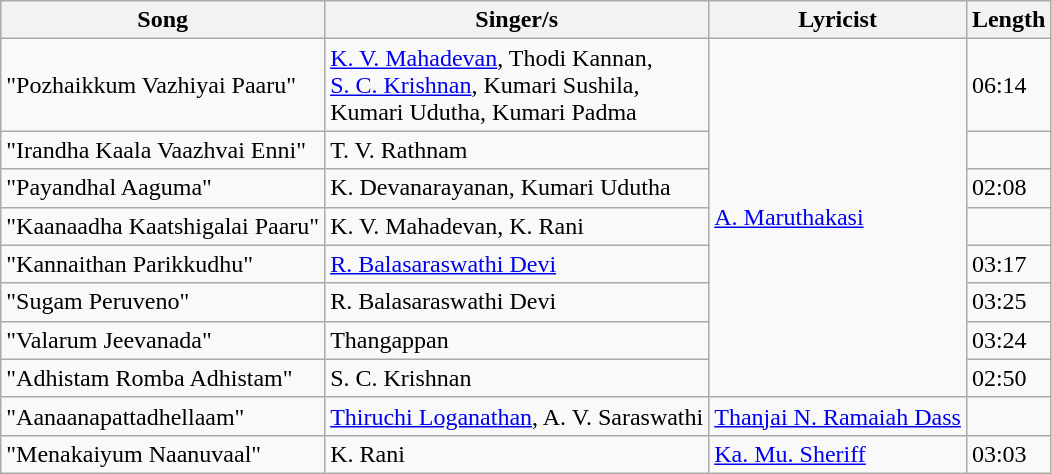<table class="wikitable">
<tr>
<th>Song</th>
<th>Singer/s</th>
<th>Lyricist</th>
<th>Length</th>
</tr>
<tr>
<td>"Pozhaikkum Vazhiyai Paaru"</td>
<td><a href='#'>K. V. Mahadevan</a>, Thodi Kannan,<br><a href='#'>S. C. Krishnan</a>, Kumari Sushila,<br>Kumari Udutha, Kumari Padma</td>
<td rowspan=8><a href='#'>A. Maruthakasi</a></td>
<td>06:14</td>
</tr>
<tr>
<td>"Irandha Kaala Vaazhvai Enni"</td>
<td>T. V. Rathnam</td>
<td></td>
</tr>
<tr>
<td>"Payandhal Aaguma"</td>
<td>K. Devanarayanan, Kumari Udutha</td>
<td>02:08</td>
</tr>
<tr>
<td>"Kaanaadha Kaatshigalai Paaru"</td>
<td>K. V. Mahadevan, K. Rani</td>
<td></td>
</tr>
<tr>
<td>"Kannaithan Parikkudhu"</td>
<td><a href='#'>R. Balasaraswathi Devi</a></td>
<td>03:17</td>
</tr>
<tr>
<td>"Sugam Peruveno"</td>
<td>R. Balasaraswathi Devi</td>
<td>03:25</td>
</tr>
<tr>
<td>"Valarum Jeevanada"</td>
<td>Thangappan</td>
<td>03:24</td>
</tr>
<tr>
<td>"Adhistam Romba Adhistam"</td>
<td>S. C. Krishnan</td>
<td>02:50</td>
</tr>
<tr>
<td>"Aanaanapattadhellaam"</td>
<td><a href='#'>Thiruchi Loganathan</a>, A. V. Saraswathi</td>
<td><a href='#'>Thanjai N. Ramaiah Dass</a></td>
<td></td>
</tr>
<tr>
<td>"Menakaiyum Naanuvaal"</td>
<td>K. Rani</td>
<td><a href='#'>Ka. Mu. Sheriff</a></td>
<td>03:03</td>
</tr>
</table>
